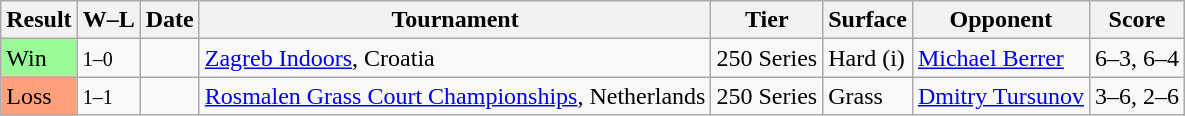<table class="sortable wikitable">
<tr>
<th>Result</th>
<th class="unsortable">W–L</th>
<th>Date</th>
<th>Tournament</th>
<th>Tier</th>
<th>Surface</th>
<th>Opponent</th>
<th class="unsortable">Score</th>
</tr>
<tr>
<td bgcolor=98FB98>Win</td>
<td><small>1–0</small></td>
<td><a href='#'></a></td>
<td><a href='#'>Zagreb Indoors</a>, Croatia</td>
<td>250 Series</td>
<td>Hard (i)</td>
<td> <a href='#'>Michael Berrer</a></td>
<td>6–3, 6–4</td>
</tr>
<tr>
<td bgcolor=FFA07A>Loss</td>
<td><small>1–1</small></td>
<td><a href='#'></a></td>
<td><a href='#'>Rosmalen Grass Court Championships</a>, Netherlands</td>
<td>250 Series</td>
<td>Grass</td>
<td> <a href='#'>Dmitry Tursunov</a></td>
<td>3–6, 2–6</td>
</tr>
</table>
